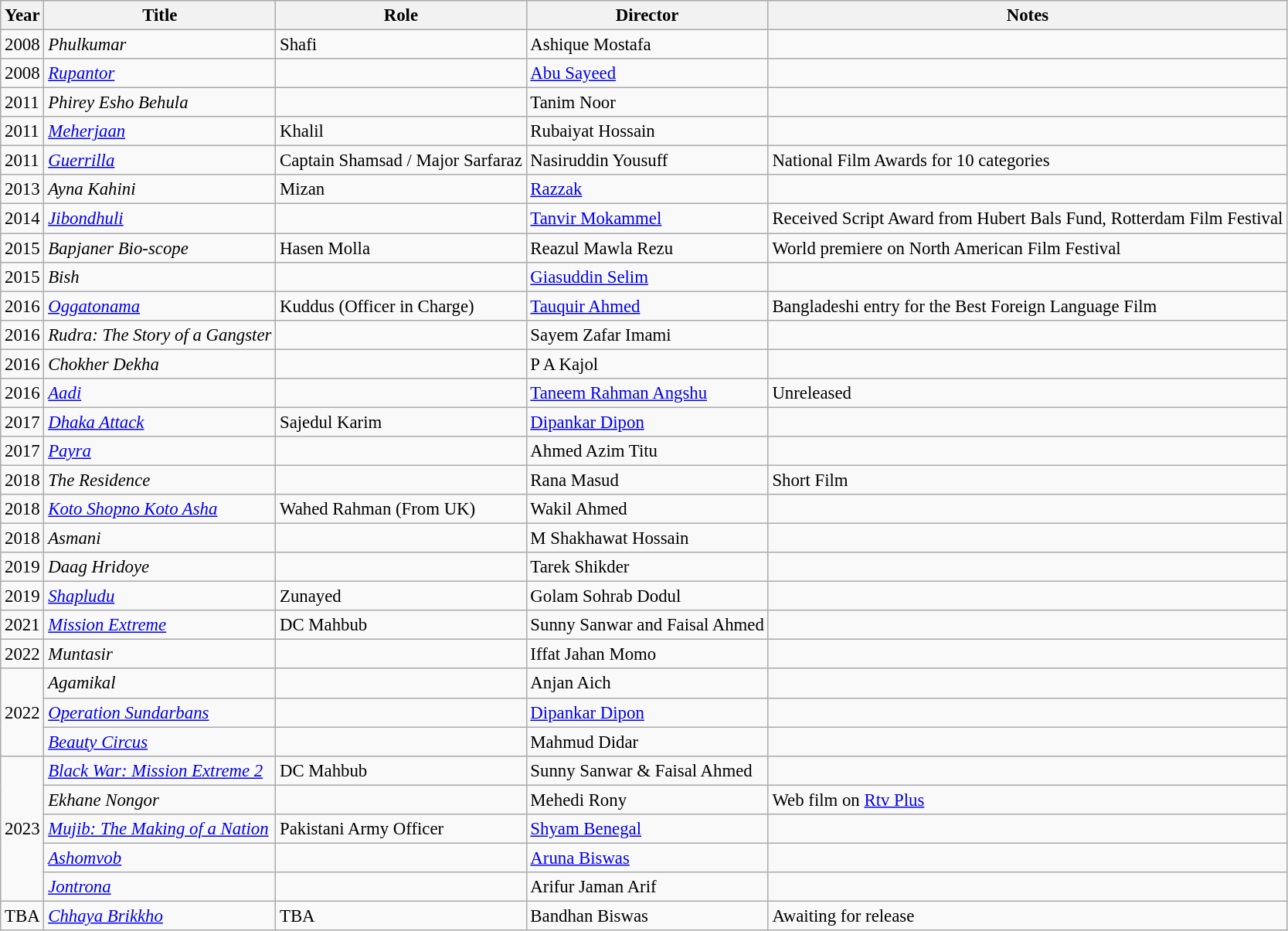<table class="wikitable" style="font-size: 95%;">
<tr>
<th>Year</th>
<th>Title</th>
<th>Role</th>
<th>Director</th>
<th>Notes</th>
</tr>
<tr>
<td>2008</td>
<td><em>Phulkumar</em></td>
<td>Shafi</td>
<td>Ashique Mostafa</td>
<td></td>
</tr>
<tr>
<td>2008</td>
<td><em><a href='#'>Rupantor</a></em></td>
<td></td>
<td><a href='#'>Abu Sayeed</a></td>
<td></td>
</tr>
<tr>
<td>2011</td>
<td><em>Phirey Esho Behula</em></td>
<td></td>
<td>Tanim Noor</td>
<td></td>
</tr>
<tr>
<td>2011</td>
<td><em><a href='#'>Meherjaan</a></em></td>
<td>Khalil</td>
<td>Rubaiyat Hossain</td>
<td></td>
</tr>
<tr>
<td>2011</td>
<td><em><a href='#'>Guerrilla</a></em></td>
<td>Captain Shamsad / Major Sarfaraz</td>
<td>Nasiruddin Yousuff</td>
<td>National Film Awards for 10 categories</td>
</tr>
<tr>
<td>2013</td>
<td><em>Ayna Kahini</em></td>
<td>Mizan</td>
<td><a href='#'>Razzak</a></td>
<td></td>
</tr>
<tr>
<td>2014</td>
<td><em><a href='#'>Jibondhuli</a></em></td>
<td></td>
<td><a href='#'>Tanvir Mokammel</a></td>
<td>Received Script Award from Hubert Bals Fund, Rotterdam Film Festival</td>
</tr>
<tr>
<td>2015</td>
<td><em>Bapjaner Bio-scope</em></td>
<td>Hasen Molla</td>
<td>Reazul Mawla Rezu</td>
<td>World premiere on North American Film Festival</td>
</tr>
<tr>
<td>2015</td>
<td><em>Bish</em></td>
<td></td>
<td><a href='#'>Giasuddin Selim</a></td>
<td></td>
</tr>
<tr>
<td>2016</td>
<td><em><a href='#'>Oggatonama</a></em></td>
<td>Kuddus (Officer in Charge)</td>
<td><a href='#'>Tauquir Ahmed</a></td>
<td>Bangladeshi entry for the Best Foreign Language Film</td>
</tr>
<tr>
<td>2016</td>
<td><em>Rudra: The Story of a Gangster</em></td>
<td></td>
<td>Sayem Zafar Imami</td>
<td></td>
</tr>
<tr>
<td>2016</td>
<td><em>Chokher Dekha</em></td>
<td></td>
<td>P A Kajol</td>
<td></td>
</tr>
<tr>
<td>2016</td>
<td><em><a href='#'>Aadi</a></em></td>
<td></td>
<td><a href='#'>Taneem Rahman Angshu</a></td>
<td>Unreleased</td>
</tr>
<tr>
<td>2017</td>
<td><em><a href='#'>Dhaka Attack</a></em></td>
<td>Sajedul Karim</td>
<td><a href='#'>Dipankar Dipon</a></td>
<td></td>
</tr>
<tr>
<td>2017</td>
<td><em><a href='#'>Payra</a></em></td>
<td></td>
<td>Ahmed Azim Titu</td>
<td></td>
</tr>
<tr>
<td>2018</td>
<td><em>The Residence</em> </td>
<td></td>
<td>Rana Masud</td>
<td>Short Film</td>
</tr>
<tr>
<td>2018</td>
<td><em><a href='#'>Koto Shopno Koto Asha</a></em></td>
<td>Wahed Rahman (From UK)</td>
<td>Wakil Ahmed</td>
<td></td>
</tr>
<tr>
<td>2018</td>
<td><em>Asmani</em></td>
<td></td>
<td>M Shakhawat Hossain</td>
<td></td>
</tr>
<tr>
<td>2019</td>
<td><em>Daag Hridoye</em></td>
<td></td>
<td>Tarek Shikder</td>
<td></td>
</tr>
<tr>
<td>2019</td>
<td><em><a href='#'>Shapludu</a></em></td>
<td>Zunayed</td>
<td>Golam Sohrab Dodul</td>
<td></td>
</tr>
<tr>
<td>2021</td>
<td><em><a href='#'>Mission Extreme</a></em></td>
<td>DC Mahbub</td>
<td>Sunny Sanwar and Faisal Ahmed</td>
<td></td>
</tr>
<tr>
<td>2022</td>
<td><em>Muntasir</em></td>
<td></td>
<td>Iffat Jahan Momo</td>
<td></td>
</tr>
<tr>
<td rowspan="3">2022</td>
<td><em>Agamikal</em></td>
<td></td>
<td>Anjan Aich</td>
<td></td>
</tr>
<tr>
<td><em><a href='#'>Operation Sundarbans</a></em></td>
<td></td>
<td><a href='#'>Dipankar Dipon</a></td>
<td></td>
</tr>
<tr>
<td><em><a href='#'>Beauty Circus</a></em></td>
<td></td>
<td>Mahmud Didar</td>
<td></td>
</tr>
<tr>
<td rowspan="5">2023</td>
<td><em><a href='#'>Black War: Mission Extreme 2</a></em></td>
<td>DC Mahbub</td>
<td>Sunny Sanwar & Faisal Ahmed</td>
<td></td>
</tr>
<tr>
<td><em>Ekhane Nongor</em></td>
<td></td>
<td>Mehedi Rony</td>
<td>Web film on <a href='#'>Rtv Plus</a></td>
</tr>
<tr>
<td><em><a href='#'>Mujib: The Making of a Nation</a></em></td>
<td>Pakistani Army Officer</td>
<td><a href='#'>Shyam Benegal</a></td>
<td></td>
</tr>
<tr>
<td><em><a href='#'>Ashomvob</a></em></td>
<td></td>
<td><a href='#'>Aruna Biswas</a></td>
<td></td>
</tr>
<tr>
<td><em><a href='#'>Jontrona</a></em></td>
<td></td>
<td>Arifur Jaman Arif</td>
<td></td>
</tr>
<tr>
<td>TBA</td>
<td><em><a href='#'>Chhaya Brikkho</a></em></td>
<td>TBA</td>
<td>Bandhan Biswas</td>
<td>Awaiting for release</td>
</tr>
</table>
